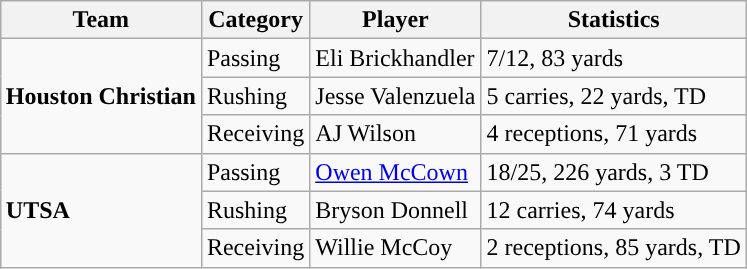<table class="wikitable" style="float: right;">
<tr>
<th>Team</th>
<th>Category</th>
<th>Player</th>
<th>Statistics</th>
</tr>
<tr>
<td rowspan=3><strong>Houston Christian</strong></td>
<td>Passing</td>
<td>Eli Brickhandler</td>
<td>7/12, 83 yards</td>
</tr>
<tr>
<td>Rushing</td>
<td>Jesse Valenzuela</td>
<td>5 carries, 22 yards, TD</td>
</tr>
<tr>
<td>Receiving</td>
<td>AJ Wilson</td>
<td>4 receptions, 71 yards</td>
</tr>
<tr>
<td rowspan=3><strong>UTSA</strong></td>
<td>Passing</td>
<td><a href='#'>Owen McCown</a></td>
<td>18/25, 226 yards, 3 TD</td>
</tr>
<tr>
<td>Rushing</td>
<td>Bryson Donnell</td>
<td>12 carries, 74 yards</td>
</tr>
<tr>
<td>Receiving</td>
<td>Willie McCoy</td>
<td>2 receptions, 85 yards, TD</td>
</tr>
</table>
